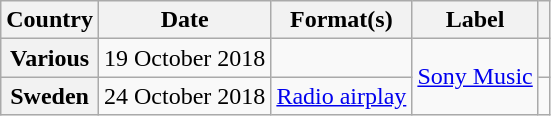<table class="wikitable plainrowheaders">
<tr>
<th scope="col">Country</th>
<th scope="col">Date</th>
<th scope="col">Format(s)</th>
<th scope="col">Label</th>
<th scope="col"></th>
</tr>
<tr>
<th scope="row">Various</th>
<td>19 October 2018</td>
<td></td>
<td rowspan="2"><a href='#'>Sony Music</a></td>
<td style="text-align:center;"></td>
</tr>
<tr>
<th scope="row">Sweden</th>
<td>24 October 2018</td>
<td><a href='#'>Radio airplay</a></td>
<td style="text-align:center;"></td>
</tr>
</table>
